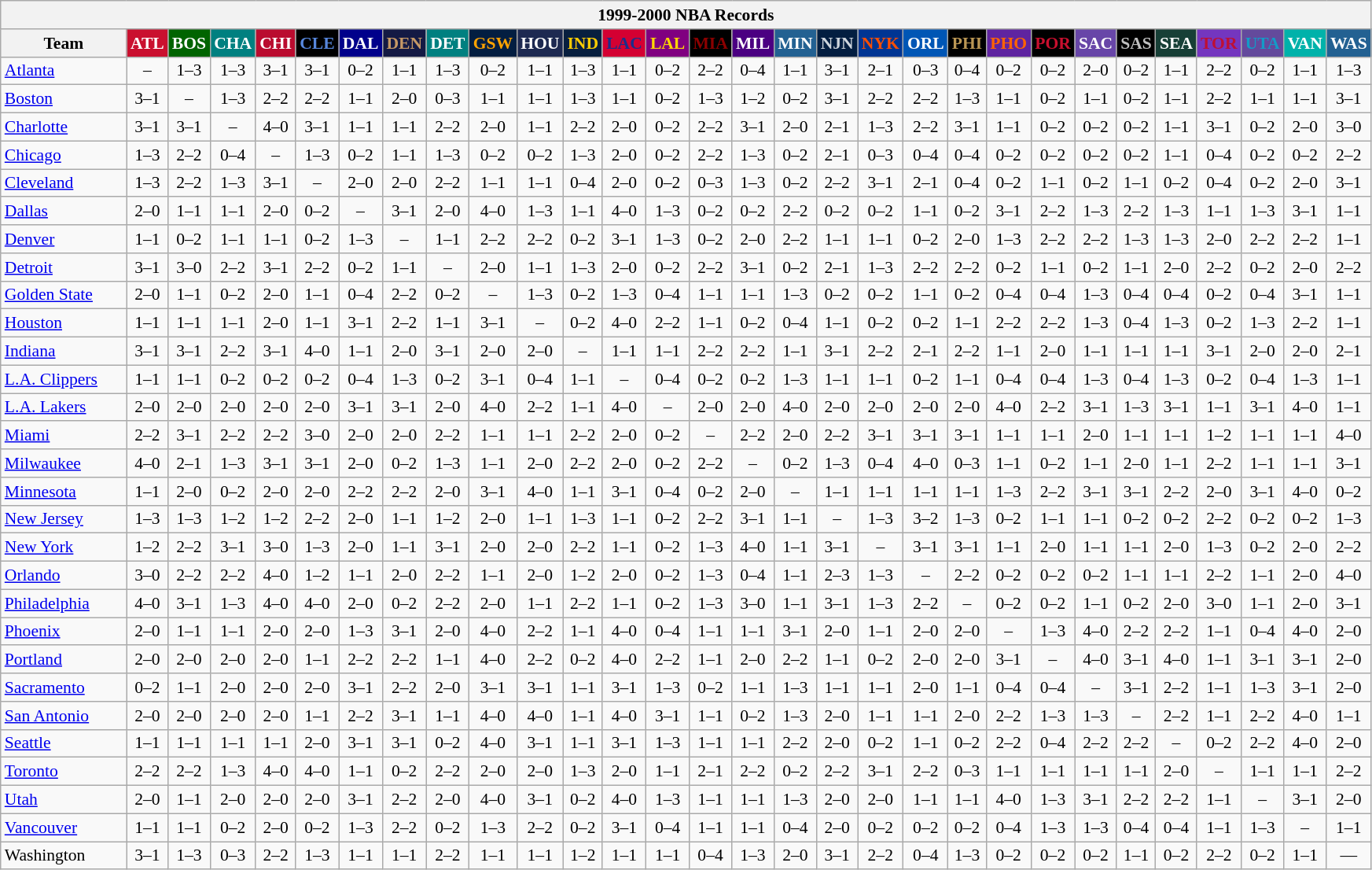<table class="wikitable" style="font-size:90%; text-align:center;">
<tr>
<th colspan=30>1999-2000 NBA Records</th>
</tr>
<tr>
<th width=100>Team</th>
<th style="background:#CA102F;color:#FFFFFF;width=35">ATL</th>
<th style="background:#006400;color:#FFFFFF;width=35">BOS</th>
<th style="background:#008080;color:#FFFFFF;width=35">CHA</th>
<th style="background:#BA0C2F;color:#FFFFFF;width=35">CHI</th>
<th style="background:#000000;color:#5787DC;width=35">CLE</th>
<th style="background:#00008B;color:#FFFFFF;width=35">DAL</th>
<th style="background:#141A44;color:#C69966;width=35">DEN</th>
<th style="background:#008080;color:#FFFFFF;width=35">DET</th>
<th style="background:#031E41;color:#FEA302;width=35">GSW</th>
<th style="background:#1D2951;color:#FFFFFF;width=35">HOU</th>
<th style="background:#081F3F;color:#FDCC04;width=35">IND</th>
<th style="background:#D40032;color:#1A2E8B;width=35">LAC</th>
<th style="background:#800080;color:#FFD700;width=35">LAL</th>
<th style="background:#000000;color:#8B0000;width=35">MIA</th>
<th style="background:#4B0082;color:#FFFFFF;width=35">MIL</th>
<th style="background:#236192;color:#FFFFFF;width=35">MIN</th>
<th style="background:#031E41;color:#CED5DD;width=35">NJN</th>
<th style="background:#003593;color:#FF4F03;width=35">NYK</th>
<th style="background:#0056B5;color:#FFFFFF;width=35">ORL</th>
<th style="background:#000000;color:#BB9754;width=35">PHI</th>
<th style="background:#5F24A0;color:#FF6303;width=35">PHO</th>
<th style="background:#000000;color:#C90F2E;width=35">POR</th>
<th style="background:#6846A8;color:#FFFFFF;width=35">SAC</th>
<th style="background:#000000;color:#C0C0C0;width=35">SAS</th>
<th style="background:#173F36;color:#FFFFFF;width=35">SEA</th>
<th style="background:#7436BF;color:#BE0F34;width=35">TOR</th>
<th style="background:#644A9C;color:#149BC7;width=35">UTA</th>
<th style="background:#00B2AA;color:#FFFFFF;width=35">VAN</th>
<th style="background:#236192;color:#FFFFFF;width=35">WAS</th>
</tr>
<tr>
<td style="text-align:left;"><a href='#'>Atlanta</a></td>
<td>–</td>
<td>1–3</td>
<td>1–3</td>
<td>3–1</td>
<td>3–1</td>
<td>0–2</td>
<td>1–1</td>
<td>1–3</td>
<td>0–2</td>
<td>1–1</td>
<td>1–3</td>
<td>1–1</td>
<td>0–2</td>
<td>2–2</td>
<td>0–4</td>
<td>1–1</td>
<td>3–1</td>
<td>2–1</td>
<td>0–3</td>
<td>0–4</td>
<td>0–2</td>
<td>0–2</td>
<td>2–0</td>
<td>0–2</td>
<td>1–1</td>
<td>2–2</td>
<td>0–2</td>
<td>1–1</td>
<td>1–3</td>
</tr>
<tr>
<td style="text-align:left;"><a href='#'>Boston</a></td>
<td>3–1</td>
<td>–</td>
<td>1–3</td>
<td>2–2</td>
<td>2–2</td>
<td>1–1</td>
<td>2–0</td>
<td>0–3</td>
<td>1–1</td>
<td>1–1</td>
<td>1–3</td>
<td>1–1</td>
<td>0–2</td>
<td>1–3</td>
<td>1–2</td>
<td>0–2</td>
<td>3–1</td>
<td>2–2</td>
<td>2–2</td>
<td>1–3</td>
<td>1–1</td>
<td>0–2</td>
<td>1–1</td>
<td>0–2</td>
<td>1–1</td>
<td>2–2</td>
<td>1–1</td>
<td>1–1</td>
<td>3–1</td>
</tr>
<tr>
<td style="text-align:left;"><a href='#'>Charlotte</a></td>
<td>3–1</td>
<td>3–1</td>
<td>–</td>
<td>4–0</td>
<td>3–1</td>
<td>1–1</td>
<td>1–1</td>
<td>2–2</td>
<td>2–0</td>
<td>1–1</td>
<td>2–2</td>
<td>2–0</td>
<td>0–2</td>
<td>2–2</td>
<td>3–1</td>
<td>2–0</td>
<td>2–1</td>
<td>1–3</td>
<td>2–2</td>
<td>3–1</td>
<td>1–1</td>
<td>0–2</td>
<td>0–2</td>
<td>0–2</td>
<td>1–1</td>
<td>3–1</td>
<td>0–2</td>
<td>2–0</td>
<td>3–0</td>
</tr>
<tr>
<td style="text-align:left;"><a href='#'>Chicago</a></td>
<td>1–3</td>
<td>2–2</td>
<td>0–4</td>
<td>–</td>
<td>1–3</td>
<td>0–2</td>
<td>1–1</td>
<td>1–3</td>
<td>0–2</td>
<td>0–2</td>
<td>1–3</td>
<td>2–0</td>
<td>0–2</td>
<td>2–2</td>
<td>1–3</td>
<td>0–2</td>
<td>2–1</td>
<td>0–3</td>
<td>0–4</td>
<td>0–4</td>
<td>0–2</td>
<td>0–2</td>
<td>0–2</td>
<td>0–2</td>
<td>1–1</td>
<td>0–4</td>
<td>0–2</td>
<td>0–2</td>
<td>2–2</td>
</tr>
<tr>
<td style="text-align:left;"><a href='#'>Cleveland</a></td>
<td>1–3</td>
<td>2–2</td>
<td>1–3</td>
<td>3–1</td>
<td>–</td>
<td>2–0</td>
<td>2–0</td>
<td>2–2</td>
<td>1–1</td>
<td>1–1</td>
<td>0–4</td>
<td>2–0</td>
<td>0–2</td>
<td>0–3</td>
<td>1–3</td>
<td>0–2</td>
<td>2–2</td>
<td>3–1</td>
<td>2–1</td>
<td>0–4</td>
<td>0–2</td>
<td>1–1</td>
<td>0–2</td>
<td>1–1</td>
<td>0–2</td>
<td>0–4</td>
<td>0–2</td>
<td>2–0</td>
<td>3–1</td>
</tr>
<tr>
<td style="text-align:left;"><a href='#'>Dallas</a></td>
<td>2–0</td>
<td>1–1</td>
<td>1–1</td>
<td>2–0</td>
<td>0–2</td>
<td>–</td>
<td>3–1</td>
<td>2–0</td>
<td>4–0</td>
<td>1–3</td>
<td>1–1</td>
<td>4–0</td>
<td>1–3</td>
<td>0–2</td>
<td>0–2</td>
<td>2–2</td>
<td>0–2</td>
<td>0–2</td>
<td>1–1</td>
<td>0–2</td>
<td>3–1</td>
<td>2–2</td>
<td>1–3</td>
<td>2–2</td>
<td>1–3</td>
<td>1–1</td>
<td>1–3</td>
<td>3–1</td>
<td>1–1</td>
</tr>
<tr>
<td style="text-align:left;"><a href='#'>Denver</a></td>
<td>1–1</td>
<td>0–2</td>
<td>1–1</td>
<td>1–1</td>
<td>0–2</td>
<td>1–3</td>
<td>–</td>
<td>1–1</td>
<td>2–2</td>
<td>2–2</td>
<td>0–2</td>
<td>3–1</td>
<td>1–3</td>
<td>0–2</td>
<td>2–0</td>
<td>2–2</td>
<td>1–1</td>
<td>1–1</td>
<td>0–2</td>
<td>2–0</td>
<td>1–3</td>
<td>2–2</td>
<td>2–2</td>
<td>1–3</td>
<td>1–3</td>
<td>2–0</td>
<td>2–2</td>
<td>2–2</td>
<td>1–1</td>
</tr>
<tr>
<td style="text-align:left;"><a href='#'>Detroit</a></td>
<td>3–1</td>
<td>3–0</td>
<td>2–2</td>
<td>3–1</td>
<td>2–2</td>
<td>0–2</td>
<td>1–1</td>
<td>–</td>
<td>2–0</td>
<td>1–1</td>
<td>1–3</td>
<td>2–0</td>
<td>0–2</td>
<td>2–2</td>
<td>3–1</td>
<td>0–2</td>
<td>2–1</td>
<td>1–3</td>
<td>2–2</td>
<td>2–2</td>
<td>0–2</td>
<td>1–1</td>
<td>0–2</td>
<td>1–1</td>
<td>2–0</td>
<td>2–2</td>
<td>0–2</td>
<td>2–0</td>
<td>2–2</td>
</tr>
<tr>
<td style="text-align:left;"><a href='#'>Golden State</a></td>
<td>2–0</td>
<td>1–1</td>
<td>0–2</td>
<td>2–0</td>
<td>1–1</td>
<td>0–4</td>
<td>2–2</td>
<td>0–2</td>
<td>–</td>
<td>1–3</td>
<td>0–2</td>
<td>1–3</td>
<td>0–4</td>
<td>1–1</td>
<td>1–1</td>
<td>1–3</td>
<td>0–2</td>
<td>0–2</td>
<td>1–1</td>
<td>0–2</td>
<td>0–4</td>
<td>0–4</td>
<td>1–3</td>
<td>0–4</td>
<td>0–4</td>
<td>0–2</td>
<td>0–4</td>
<td>3–1</td>
<td>1–1</td>
</tr>
<tr>
<td style="text-align:left;"><a href='#'>Houston</a></td>
<td>1–1</td>
<td>1–1</td>
<td>1–1</td>
<td>2–0</td>
<td>1–1</td>
<td>3–1</td>
<td>2–2</td>
<td>1–1</td>
<td>3–1</td>
<td>–</td>
<td>0–2</td>
<td>4–0</td>
<td>2–2</td>
<td>1–1</td>
<td>0–2</td>
<td>0–4</td>
<td>1–1</td>
<td>0–2</td>
<td>0–2</td>
<td>1–1</td>
<td>2–2</td>
<td>2–2</td>
<td>1–3</td>
<td>0–4</td>
<td>1–3</td>
<td>0–2</td>
<td>1–3</td>
<td>2–2</td>
<td>1–1</td>
</tr>
<tr>
<td style="text-align:left;"><a href='#'>Indiana</a></td>
<td>3–1</td>
<td>3–1</td>
<td>2–2</td>
<td>3–1</td>
<td>4–0</td>
<td>1–1</td>
<td>2–0</td>
<td>3–1</td>
<td>2–0</td>
<td>2–0</td>
<td>–</td>
<td>1–1</td>
<td>1–1</td>
<td>2–2</td>
<td>2–2</td>
<td>1–1</td>
<td>3–1</td>
<td>2–2</td>
<td>2–1</td>
<td>2–2</td>
<td>1–1</td>
<td>2–0</td>
<td>1–1</td>
<td>1–1</td>
<td>1–1</td>
<td>3–1</td>
<td>2–0</td>
<td>2–0</td>
<td>2–1</td>
</tr>
<tr>
<td style="text-align:left;"><a href='#'>L.A. Clippers</a></td>
<td>1–1</td>
<td>1–1</td>
<td>0–2</td>
<td>0–2</td>
<td>0–2</td>
<td>0–4</td>
<td>1–3</td>
<td>0–2</td>
<td>3–1</td>
<td>0–4</td>
<td>1–1</td>
<td>–</td>
<td>0–4</td>
<td>0–2</td>
<td>0–2</td>
<td>1–3</td>
<td>1–1</td>
<td>1–1</td>
<td>0–2</td>
<td>1–1</td>
<td>0–4</td>
<td>0–4</td>
<td>1–3</td>
<td>0–4</td>
<td>1–3</td>
<td>0–2</td>
<td>0–4</td>
<td>1–3</td>
<td>1–1</td>
</tr>
<tr>
<td style="text-align:left;"><a href='#'>L.A. Lakers</a></td>
<td>2–0</td>
<td>2–0</td>
<td>2–0</td>
<td>2–0</td>
<td>2–0</td>
<td>3–1</td>
<td>3–1</td>
<td>2–0</td>
<td>4–0</td>
<td>2–2</td>
<td>1–1</td>
<td>4–0</td>
<td>–</td>
<td>2–0</td>
<td>2–0</td>
<td>4–0</td>
<td>2–0</td>
<td>2–0</td>
<td>2–0</td>
<td>2–0</td>
<td>4–0</td>
<td>2–2</td>
<td>3–1</td>
<td>1–3</td>
<td>3–1</td>
<td>1–1</td>
<td>3–1</td>
<td>4–0</td>
<td>1–1</td>
</tr>
<tr>
<td style="text-align:left;"><a href='#'>Miami</a></td>
<td>2–2</td>
<td>3–1</td>
<td>2–2</td>
<td>2–2</td>
<td>3–0</td>
<td>2–0</td>
<td>2–0</td>
<td>2–2</td>
<td>1–1</td>
<td>1–1</td>
<td>2–2</td>
<td>2–0</td>
<td>0–2</td>
<td>–</td>
<td>2–2</td>
<td>2–0</td>
<td>2–2</td>
<td>3–1</td>
<td>3–1</td>
<td>3–1</td>
<td>1–1</td>
<td>1–1</td>
<td>2–0</td>
<td>1–1</td>
<td>1–1</td>
<td>1–2</td>
<td>1–1</td>
<td>1–1</td>
<td>4–0</td>
</tr>
<tr>
<td style="text-align:left;"><a href='#'>Milwaukee</a></td>
<td>4–0</td>
<td>2–1</td>
<td>1–3</td>
<td>3–1</td>
<td>3–1</td>
<td>2–0</td>
<td>0–2</td>
<td>1–3</td>
<td>1–1</td>
<td>2–0</td>
<td>2–2</td>
<td>2–0</td>
<td>0–2</td>
<td>2–2</td>
<td>–</td>
<td>0–2</td>
<td>1–3</td>
<td>0–4</td>
<td>4–0</td>
<td>0–3</td>
<td>1–1</td>
<td>0–2</td>
<td>1–1</td>
<td>2–0</td>
<td>1–1</td>
<td>2–2</td>
<td>1–1</td>
<td>1–1</td>
<td>3–1</td>
</tr>
<tr>
<td style="text-align:left;"><a href='#'>Minnesota</a></td>
<td>1–1</td>
<td>2–0</td>
<td>0–2</td>
<td>2–0</td>
<td>2–0</td>
<td>2–2</td>
<td>2–2</td>
<td>2–0</td>
<td>3–1</td>
<td>4–0</td>
<td>1–1</td>
<td>3–1</td>
<td>0–4</td>
<td>0–2</td>
<td>2–0</td>
<td>–</td>
<td>1–1</td>
<td>1–1</td>
<td>1–1</td>
<td>1–1</td>
<td>1–3</td>
<td>2–2</td>
<td>3–1</td>
<td>3–1</td>
<td>2–2</td>
<td>2–0</td>
<td>3–1</td>
<td>4–0</td>
<td>0–2</td>
</tr>
<tr>
<td style="text-align:left;"><a href='#'>New Jersey</a></td>
<td>1–3</td>
<td>1–3</td>
<td>1–2</td>
<td>1–2</td>
<td>2–2</td>
<td>2–0</td>
<td>1–1</td>
<td>1–2</td>
<td>2–0</td>
<td>1–1</td>
<td>1–3</td>
<td>1–1</td>
<td>0–2</td>
<td>2–2</td>
<td>3–1</td>
<td>1–1</td>
<td>–</td>
<td>1–3</td>
<td>3–2</td>
<td>1–3</td>
<td>0–2</td>
<td>1–1</td>
<td>1–1</td>
<td>0–2</td>
<td>0–2</td>
<td>2–2</td>
<td>0–2</td>
<td>0–2</td>
<td>1–3</td>
</tr>
<tr>
<td style="text-align:left;"><a href='#'>New York</a></td>
<td>1–2</td>
<td>2–2</td>
<td>3–1</td>
<td>3–0</td>
<td>1–3</td>
<td>2–0</td>
<td>1–1</td>
<td>3–1</td>
<td>2–0</td>
<td>2–0</td>
<td>2–2</td>
<td>1–1</td>
<td>0–2</td>
<td>1–3</td>
<td>4–0</td>
<td>1–1</td>
<td>3–1</td>
<td>–</td>
<td>3–1</td>
<td>3–1</td>
<td>1–1</td>
<td>2–0</td>
<td>1–1</td>
<td>1–1</td>
<td>2–0</td>
<td>1–3</td>
<td>0–2</td>
<td>2–0</td>
<td>2–2</td>
</tr>
<tr>
<td style="text-align:left;"><a href='#'>Orlando</a></td>
<td>3–0</td>
<td>2–2</td>
<td>2–2</td>
<td>4–0</td>
<td>1–2</td>
<td>1–1</td>
<td>2–0</td>
<td>2–2</td>
<td>1–1</td>
<td>2–0</td>
<td>1–2</td>
<td>2–0</td>
<td>0–2</td>
<td>1–3</td>
<td>0–4</td>
<td>1–1</td>
<td>2–3</td>
<td>1–3</td>
<td>–</td>
<td>2–2</td>
<td>0–2</td>
<td>0–2</td>
<td>0–2</td>
<td>1–1</td>
<td>1–1</td>
<td>2–2</td>
<td>1–1</td>
<td>2–0</td>
<td>4–0</td>
</tr>
<tr>
<td style="text-align:left;"><a href='#'>Philadelphia</a></td>
<td>4–0</td>
<td>3–1</td>
<td>1–3</td>
<td>4–0</td>
<td>4–0</td>
<td>2–0</td>
<td>0–2</td>
<td>2–2</td>
<td>2–0</td>
<td>1–1</td>
<td>2–2</td>
<td>1–1</td>
<td>0–2</td>
<td>1–3</td>
<td>3–0</td>
<td>1–1</td>
<td>3–1</td>
<td>1–3</td>
<td>2–2</td>
<td>–</td>
<td>0–2</td>
<td>0–2</td>
<td>1–1</td>
<td>0–2</td>
<td>2–0</td>
<td>3–0</td>
<td>1–1</td>
<td>2–0</td>
<td>3–1</td>
</tr>
<tr>
<td style="text-align:left;"><a href='#'>Phoenix</a></td>
<td>2–0</td>
<td>1–1</td>
<td>1–1</td>
<td>2–0</td>
<td>2–0</td>
<td>1–3</td>
<td>3–1</td>
<td>2–0</td>
<td>4–0</td>
<td>2–2</td>
<td>1–1</td>
<td>4–0</td>
<td>0–4</td>
<td>1–1</td>
<td>1–1</td>
<td>3–1</td>
<td>2–0</td>
<td>1–1</td>
<td>2–0</td>
<td>2–0</td>
<td>–</td>
<td>1–3</td>
<td>4–0</td>
<td>2–2</td>
<td>2–2</td>
<td>1–1</td>
<td>0–4</td>
<td>4–0</td>
<td>2–0</td>
</tr>
<tr>
<td style="text-align:left;"><a href='#'>Portland</a></td>
<td>2–0</td>
<td>2–0</td>
<td>2–0</td>
<td>2–0</td>
<td>1–1</td>
<td>2–2</td>
<td>2–2</td>
<td>1–1</td>
<td>4–0</td>
<td>2–2</td>
<td>0–2</td>
<td>4–0</td>
<td>2–2</td>
<td>1–1</td>
<td>2–0</td>
<td>2–2</td>
<td>1–1</td>
<td>0–2</td>
<td>2–0</td>
<td>2–0</td>
<td>3–1</td>
<td>–</td>
<td>4–0</td>
<td>3–1</td>
<td>4–0</td>
<td>1–1</td>
<td>3–1</td>
<td>3–1</td>
<td>2–0</td>
</tr>
<tr>
<td style="text-align:left;"><a href='#'>Sacramento</a></td>
<td>0–2</td>
<td>1–1</td>
<td>2–0</td>
<td>2–0</td>
<td>2–0</td>
<td>3–1</td>
<td>2–2</td>
<td>2–0</td>
<td>3–1</td>
<td>3–1</td>
<td>1–1</td>
<td>3–1</td>
<td>1–3</td>
<td>0–2</td>
<td>1–1</td>
<td>1–3</td>
<td>1–1</td>
<td>1–1</td>
<td>2–0</td>
<td>1–1</td>
<td>0–4</td>
<td>0–4</td>
<td>–</td>
<td>3–1</td>
<td>2–2</td>
<td>1–1</td>
<td>1–3</td>
<td>3–1</td>
<td>2–0</td>
</tr>
<tr>
<td style="text-align:left;"><a href='#'>San Antonio</a></td>
<td>2–0</td>
<td>2–0</td>
<td>2–0</td>
<td>2–0</td>
<td>1–1</td>
<td>2–2</td>
<td>3–1</td>
<td>1–1</td>
<td>4–0</td>
<td>4–0</td>
<td>1–1</td>
<td>4–0</td>
<td>3–1</td>
<td>1–1</td>
<td>0–2</td>
<td>1–3</td>
<td>2–0</td>
<td>1–1</td>
<td>1–1</td>
<td>2–0</td>
<td>2–2</td>
<td>1–3</td>
<td>1–3</td>
<td>–</td>
<td>2–2</td>
<td>1–1</td>
<td>2–2</td>
<td>4–0</td>
<td>1–1</td>
</tr>
<tr>
<td style="text-align:left;"><a href='#'>Seattle</a></td>
<td>1–1</td>
<td>1–1</td>
<td>1–1</td>
<td>1–1</td>
<td>2–0</td>
<td>3–1</td>
<td>3–1</td>
<td>0–2</td>
<td>4–0</td>
<td>3–1</td>
<td>1–1</td>
<td>3–1</td>
<td>1–3</td>
<td>1–1</td>
<td>1–1</td>
<td>2–2</td>
<td>2–0</td>
<td>0–2</td>
<td>1–1</td>
<td>0–2</td>
<td>2–2</td>
<td>0–4</td>
<td>2–2</td>
<td>2–2</td>
<td>–</td>
<td>0–2</td>
<td>2–2</td>
<td>4–0</td>
<td>2–0</td>
</tr>
<tr>
<td style="text-align:left;"><a href='#'>Toronto</a></td>
<td>2–2</td>
<td>2–2</td>
<td>1–3</td>
<td>4–0</td>
<td>4–0</td>
<td>1–1</td>
<td>0–2</td>
<td>2–2</td>
<td>2–0</td>
<td>2–0</td>
<td>1–3</td>
<td>2–0</td>
<td>1–1</td>
<td>2–1</td>
<td>2–2</td>
<td>0–2</td>
<td>2–2</td>
<td>3–1</td>
<td>2–2</td>
<td>0–3</td>
<td>1–1</td>
<td>1–1</td>
<td>1–1</td>
<td>1–1</td>
<td>2–0</td>
<td>–</td>
<td>1–1</td>
<td>1–1</td>
<td>2–2</td>
</tr>
<tr>
<td style="text-align:left;"><a href='#'>Utah</a></td>
<td>2–0</td>
<td>1–1</td>
<td>2–0</td>
<td>2–0</td>
<td>2–0</td>
<td>3–1</td>
<td>2–2</td>
<td>2–0</td>
<td>4–0</td>
<td>3–1</td>
<td>0–2</td>
<td>4–0</td>
<td>1–3</td>
<td>1–1</td>
<td>1–1</td>
<td>1–3</td>
<td>2–0</td>
<td>2–0</td>
<td>1–1</td>
<td>1–1</td>
<td>4–0</td>
<td>1–3</td>
<td>3–1</td>
<td>2–2</td>
<td>2–2</td>
<td>1–1</td>
<td>–</td>
<td>3–1</td>
<td>2–0</td>
</tr>
<tr>
<td style="text-align:left;"><a href='#'>Vancouver</a></td>
<td>1–1</td>
<td>1–1</td>
<td>0–2</td>
<td>2–0</td>
<td>0–2</td>
<td>1–3</td>
<td>2–2</td>
<td>0–2</td>
<td>1–3</td>
<td>2–2</td>
<td>0–2</td>
<td>3–1</td>
<td>0–4</td>
<td>1–1</td>
<td>1–1</td>
<td>0–4</td>
<td>2–0</td>
<td>0–2</td>
<td>0–2</td>
<td>0–2</td>
<td>0–4</td>
<td>1–3</td>
<td>1–3</td>
<td>0–4</td>
<td>0–4</td>
<td>1–1</td>
<td>1–3</td>
<td>–</td>
<td>1–1</td>
</tr>
<tr>
<td style="text-align:left;">Washington</td>
<td>3–1</td>
<td>1–3</td>
<td>0–3</td>
<td>2–2</td>
<td>1–3</td>
<td>1–1</td>
<td>1–1</td>
<td>2–2</td>
<td>1–1</td>
<td>1–1</td>
<td>1–2</td>
<td>1–1</td>
<td>1–1</td>
<td>0–4</td>
<td>1–3</td>
<td>2–0</td>
<td>3–1</td>
<td>2–2</td>
<td>0–4</td>
<td>1–3</td>
<td>0–2</td>
<td>0–2</td>
<td>0–2</td>
<td>1–1</td>
<td>0–2</td>
<td>2–2</td>
<td>0–2</td>
<td>1–1</td>
<td>—</td>
</tr>
</table>
